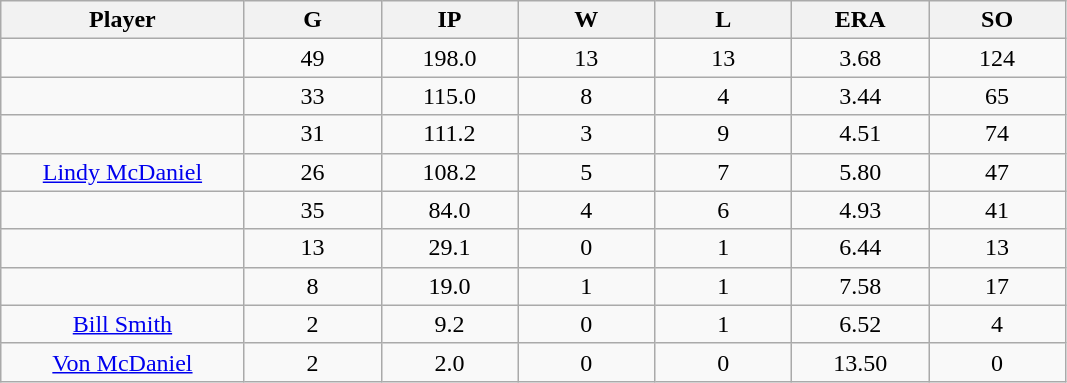<table class="wikitable sortable">
<tr>
<th bgcolor="#DDDDFF" width="16%">Player</th>
<th bgcolor="#DDDDFF" width="9%">G</th>
<th bgcolor="#DDDDFF" width="9%">IP</th>
<th bgcolor="#DDDDFF" width="9%">W</th>
<th bgcolor="#DDDDFF" width="9%">L</th>
<th bgcolor="#DDDDFF" width="9%">ERA</th>
<th bgcolor="#DDDDFF" width="9%">SO</th>
</tr>
<tr align="center">
<td></td>
<td>49</td>
<td>198.0</td>
<td>13</td>
<td>13</td>
<td>3.68</td>
<td>124</td>
</tr>
<tr align="center">
<td></td>
<td>33</td>
<td>115.0</td>
<td>8</td>
<td>4</td>
<td>3.44</td>
<td>65</td>
</tr>
<tr align="center">
<td></td>
<td>31</td>
<td>111.2</td>
<td>3</td>
<td>9</td>
<td>4.51</td>
<td>74</td>
</tr>
<tr align="center">
<td><a href='#'>Lindy McDaniel</a></td>
<td>26</td>
<td>108.2</td>
<td>5</td>
<td>7</td>
<td>5.80</td>
<td>47</td>
</tr>
<tr align=center>
<td></td>
<td>35</td>
<td>84.0</td>
<td>4</td>
<td>6</td>
<td>4.93</td>
<td>41</td>
</tr>
<tr align="center">
<td></td>
<td>13</td>
<td>29.1</td>
<td>0</td>
<td>1</td>
<td>6.44</td>
<td>13</td>
</tr>
<tr align="center">
<td></td>
<td>8</td>
<td>19.0</td>
<td>1</td>
<td>1</td>
<td>7.58</td>
<td>17</td>
</tr>
<tr align="center">
<td><a href='#'>Bill Smith</a></td>
<td>2</td>
<td>9.2</td>
<td>0</td>
<td>1</td>
<td>6.52</td>
<td>4</td>
</tr>
<tr align=center>
<td><a href='#'>Von McDaniel</a></td>
<td>2</td>
<td>2.0</td>
<td>0</td>
<td>0</td>
<td>13.50</td>
<td>0</td>
</tr>
</table>
